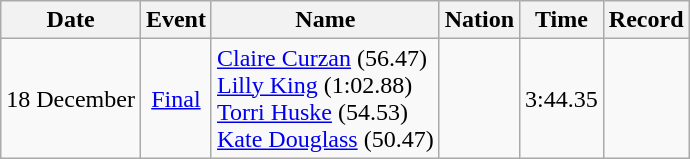<table class="wikitable" style=text-align:center>
<tr>
<th>Date</th>
<th>Event</th>
<th>Name</th>
<th>Nation</th>
<th>Time</th>
<th>Record</th>
</tr>
<tr>
<td>18 December</td>
<td><a href='#'>Final</a></td>
<td align=left><a href='#'>Claire Curzan</a> (56.47)<br><a href='#'>Lilly King</a> (1:02.88)<br><a href='#'>Torri Huske</a> (54.53)<br><a href='#'>Kate Douglass</a> (50.47)</td>
<td align=left></td>
<td>3:44.35</td>
<td></td>
</tr>
</table>
